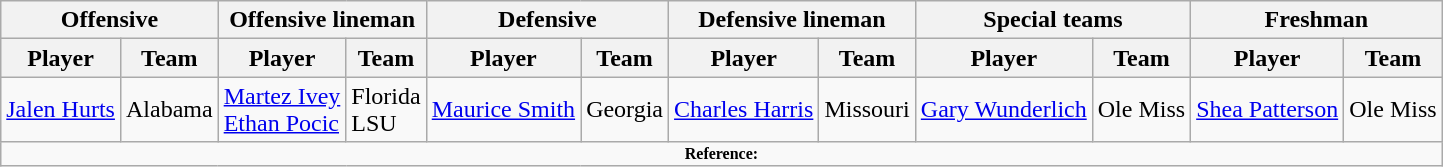<table class="wikitable">
<tr>
<th colspan="2">Offensive</th>
<th colspan="2">Offensive lineman</th>
<th colspan="2">Defensive</th>
<th colspan="2">Defensive lineman</th>
<th colspan="2">Special teams</th>
<th colspan="2">Freshman</th>
</tr>
<tr>
<th>Player</th>
<th>Team</th>
<th>Player</th>
<th>Team</th>
<th>Player</th>
<th>Team</th>
<th>Player</th>
<th>Team</th>
<th>Player</th>
<th>Team</th>
<th>Player</th>
<th>Team</th>
</tr>
<tr>
<td><a href='#'>Jalen Hurts</a></td>
<td>Alabama</td>
<td><a href='#'>Martez Ivey</a><br><a href='#'>Ethan Pocic</a></td>
<td>Florida<br>LSU</td>
<td><a href='#'>Maurice Smith</a></td>
<td>Georgia</td>
<td><a href='#'>Charles Harris</a></td>
<td>Missouri</td>
<td><a href='#'>Gary Wunderlich</a></td>
<td>Ole Miss</td>
<td><a href='#'>Shea Patterson</a></td>
<td>Ole Miss</td>
</tr>
<tr>
<td colspan="12"  style="font-size:8pt; text-align:center;"><strong>Reference:</strong></td>
</tr>
</table>
